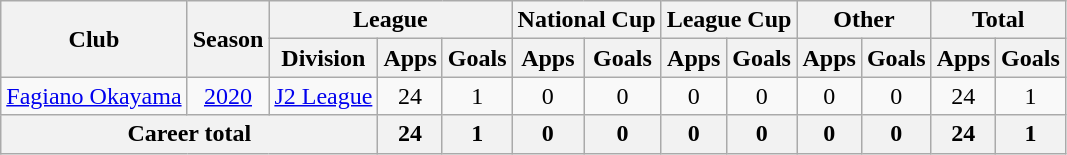<table class="wikitable" style="text-align: center">
<tr>
<th rowspan="2">Club</th>
<th rowspan="2">Season</th>
<th colspan="3">League</th>
<th colspan="2">National Cup</th>
<th colspan="2">League Cup</th>
<th colspan="2">Other</th>
<th colspan="2">Total</th>
</tr>
<tr>
<th>Division</th>
<th>Apps</th>
<th>Goals</th>
<th>Apps</th>
<th>Goals</th>
<th>Apps</th>
<th>Goals</th>
<th>Apps</th>
<th>Goals</th>
<th>Apps</th>
<th>Goals</th>
</tr>
<tr>
<td><a href='#'>Fagiano Okayama</a></td>
<td><a href='#'>2020</a></td>
<td><a href='#'>J2 League</a></td>
<td>24</td>
<td>1</td>
<td>0</td>
<td>0</td>
<td>0</td>
<td>0</td>
<td>0</td>
<td>0</td>
<td>24</td>
<td>1</td>
</tr>
<tr>
<th colspan=3>Career total</th>
<th>24</th>
<th>1</th>
<th>0</th>
<th>0</th>
<th>0</th>
<th>0</th>
<th>0</th>
<th>0</th>
<th>24</th>
<th>1</th>
</tr>
</table>
